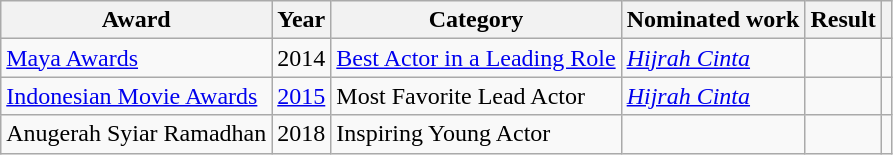<table class="wikitable">
<tr>
<th>Award</th>
<th>Year</th>
<th>Category</th>
<th>Nominated work</th>
<th>Result</th>
<th></th>
</tr>
<tr>
<td><a href='#'>Maya Awards</a></td>
<td>2014</td>
<td><a href='#'>Best Actor in a Leading Role</a></td>
<td><em><a href='#'>Hijrah Cinta</a></em></td>
<td></td>
<td></td>
</tr>
<tr>
<td><a href='#'>Indonesian Movie Awards</a></td>
<td><a href='#'>2015</a></td>
<td>Most Favorite Lead Actor</td>
<td><em><a href='#'>Hijrah Cinta</a></em></td>
<td></td>
<td></td>
</tr>
<tr>
<td>Anugerah Syiar Ramadhan</td>
<td>2018</td>
<td>Inspiring Young Actor</td>
<td></td>
<td></td>
<td></td>
</tr>
</table>
